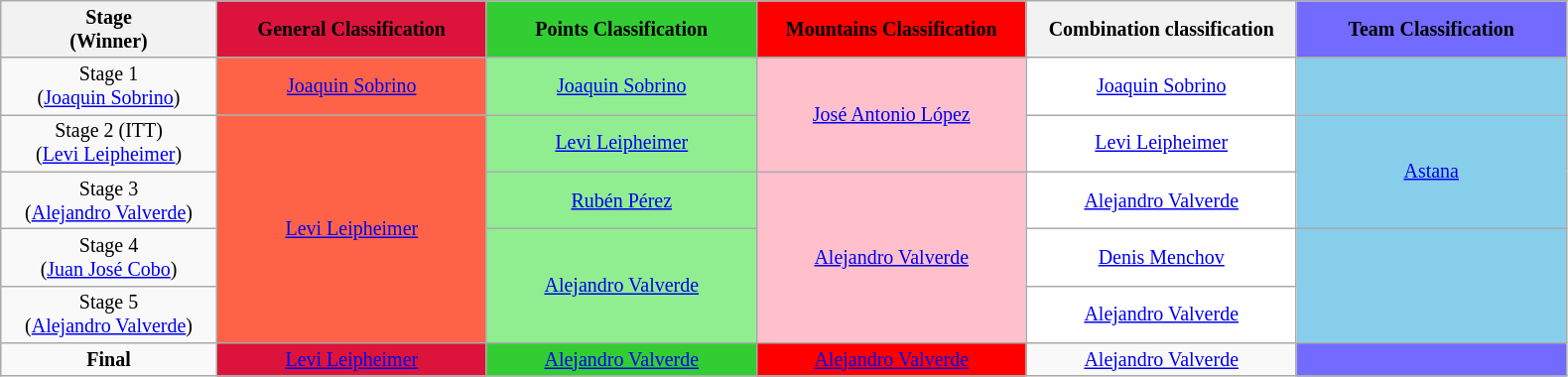<table class="wikitable" style="text-align: center; font-size:smaller;">
<tr>
<th width="12%"><strong>Stage<br>(Winner)</strong></th>
<th style="background-color:crimson;" width="15%"><strong>General Classification</strong></th>
<th style="background-color:limegreen;" width="15%"><strong>Points Classification</strong></th>
<th style="background-color:red;" width="15%"><strong>Mountains Classification</strong></th>
<th style="background-color:offwhite;" width="15%"><strong>Combination classification</strong></th>
<th style="background-color:#736AFF;" width="15%"><strong>Team Classification</strong></th>
</tr>
<tr>
<td>Stage 1<br>(<a href='#'>Joaquin Sobrino</a>)</td>
<td style="background-color:tomato;" rowspan="1"><a href='#'>Joaquin Sobrino</a></td>
<td style="background-color:lightgreen;" rowspan="1"><a href='#'>Joaquin Sobrino</a></td>
<td style="background-color:pink;" rowspan="2"><a href='#'>José Antonio López</a></td>
<td style="background-color:white;" rowspan="1"><a href='#'>Joaquin Sobrino</a></td>
<td style="background-color:skyblue;" rowspan="1"></td>
</tr>
<tr>
<td>Stage 2 (ITT)<br>(<a href='#'>Levi Leipheimer</a>)</td>
<td style="background-color:tomato;" rowspan="4"><a href='#'>Levi Leipheimer</a></td>
<td style="background-color:lightgreen;" rowspan="1"><a href='#'>Levi Leipheimer</a></td>
<td style="background-color:white;" rowspan="1"><a href='#'>Levi Leipheimer</a></td>
<td style="background-color:skyblue;" rowspan="2"><a href='#'>Astana</a></td>
</tr>
<tr>
<td>Stage 3<br>(<a href='#'>Alejandro Valverde</a>)</td>
<td style="background-color:lightgreen;" rowspan="1"><a href='#'>Rubén Pérez</a></td>
<td style="background-color:pink;" rowspan="3"><a href='#'>Alejandro Valverde</a></td>
<td style="background-color:white;" rowspan="1"><a href='#'>Alejandro Valverde</a></td>
</tr>
<tr>
<td>Stage 4<br>(<a href='#'>Juan José Cobo</a>)</td>
<td style="background-color:lightgreen;" rowspan="2"><a href='#'>Alejandro Valverde</a></td>
<td style="background-color:white;" rowspan="1"><a href='#'>Denis Menchov</a></td>
<td style="background-color:skyblue;" rowspan="2"></td>
</tr>
<tr>
<td>Stage 5<br>(<a href='#'>Alejandro Valverde</a>)</td>
<td style="background-color:white;" rowspan="1"><a href='#'>Alejandro Valverde</a></td>
</tr>
<tr>
<td><strong>Final</strong><br></td>
<td style="background-color:crimson;" rowspan="1"><a href='#'>Levi Leipheimer</a></td>
<td style="background-color:limegreen;" rowspan="1"><a href='#'>Alejandro Valverde</a></td>
<td style="background-color:red;" rowspan="1"><a href='#'>Alejandro Valverde</a></td>
<td style="background-color:offwhite;" rowspan="1"><a href='#'>Alejandro Valverde</a></td>
<td style="background-color:#736AFF;" rowspan="1"></td>
</tr>
</table>
